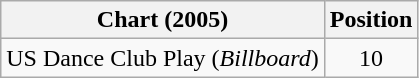<table class="wikitable">
<tr>
<th>Chart (2005)</th>
<th>Position</th>
</tr>
<tr>
<td>US Dance Club Play (<em>Billboard</em>)</td>
<td align="center">10</td>
</tr>
</table>
